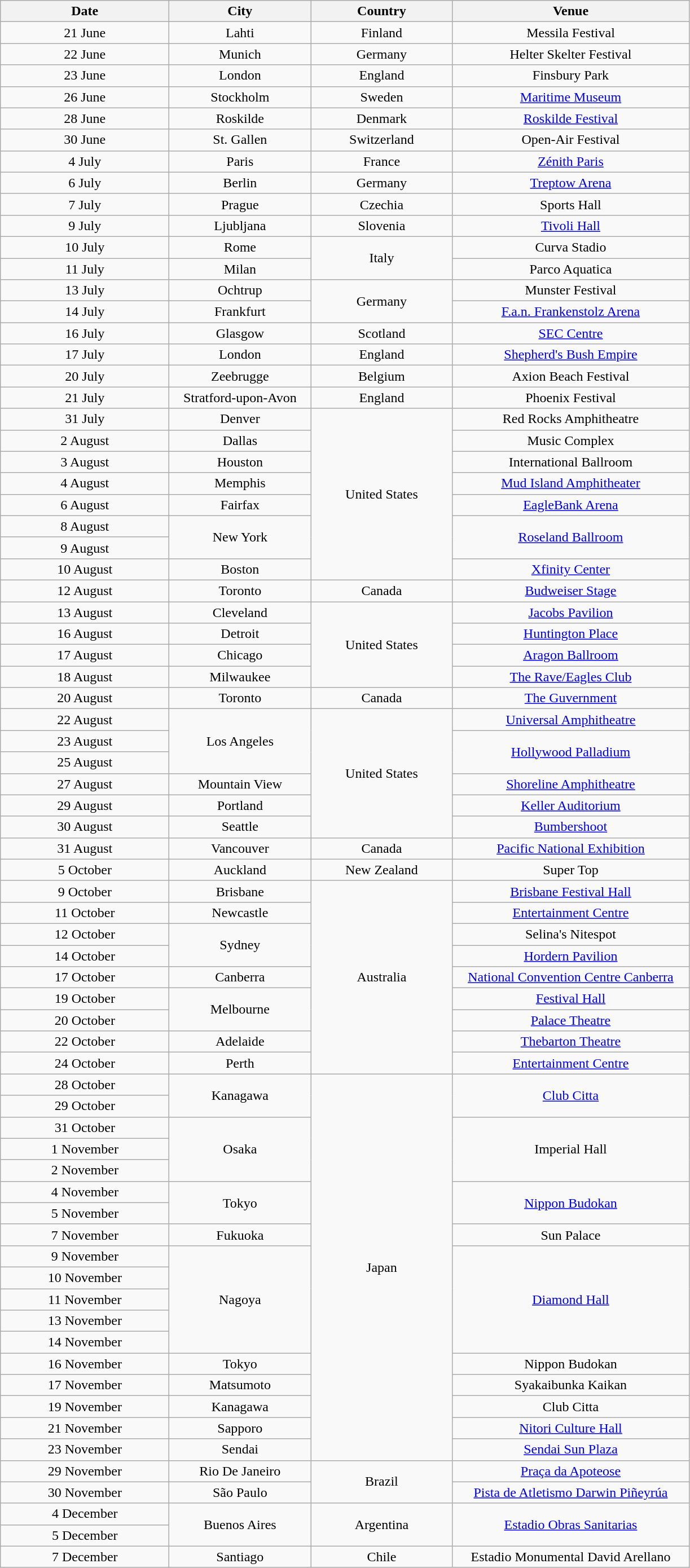<table class="wikitable plainrowheaders" style="text-align:center;">
<tr>
<th scope="col" style="width:12em;">Date</th>
<th scope="col" style="width:10em;">City</th>
<th scope="col" style="width:10em;">Country</th>
<th scope="col" style="width:17em;">Venue</th>
</tr>
<tr>
<td>21 June</td>
<td>Lahti</td>
<td>Finland</td>
<td>Messila Festival</td>
</tr>
<tr>
<td>22 June</td>
<td>Munich</td>
<td>Germany</td>
<td>Helter Skelter Festival</td>
</tr>
<tr>
<td>23 June</td>
<td>London</td>
<td>England</td>
<td>Finsbury Park</td>
</tr>
<tr>
<td>26 June</td>
<td>Stockholm</td>
<td>Sweden</td>
<td><a href='#'>Maritime Museum</a></td>
</tr>
<tr>
<td>28 June</td>
<td>Roskilde</td>
<td>Denmark</td>
<td><a href='#'>Roskilde Festival</a></td>
</tr>
<tr>
<td>30 June</td>
<td>St. Gallen</td>
<td>Switzerland</td>
<td>Open-Air Festival</td>
</tr>
<tr>
<td>4 July</td>
<td>Paris</td>
<td>France</td>
<td><a href='#'>Zénith Paris</a></td>
</tr>
<tr>
<td>6 July</td>
<td>Berlin</td>
<td>Germany</td>
<td><a href='#'>Treptow Arena</a></td>
</tr>
<tr>
<td>7 July</td>
<td>Prague</td>
<td>Czechia</td>
<td>Sports Hall</td>
</tr>
<tr>
<td>9 July</td>
<td>Ljubljana</td>
<td>Slovenia</td>
<td><a href='#'>Tivoli Hall</a></td>
</tr>
<tr>
<td>10 July</td>
<td>Rome</td>
<td rowspan="2">Italy</td>
<td>Curva Stadio</td>
</tr>
<tr>
<td>11 July</td>
<td>Milan</td>
<td>Parco Aquatica</td>
</tr>
<tr>
<td>13 July</td>
<td>Ochtrup</td>
<td rowspan="2">Germany</td>
<td>Munster Festival</td>
</tr>
<tr>
<td>14 July</td>
<td>Frankfurt</td>
<td><a href='#'>F.a.n. Frankenstolz Arena</a></td>
</tr>
<tr>
<td>16 July</td>
<td>Glasgow</td>
<td>Scotland</td>
<td><a href='#'>SEC Centre</a></td>
</tr>
<tr>
<td>17 July</td>
<td>London</td>
<td>England</td>
<td><a href='#'>Shepherd's Bush Empire</a></td>
</tr>
<tr>
<td>20 July</td>
<td>Zeebrugge</td>
<td>Belgium</td>
<td>Axion Beach Festival</td>
</tr>
<tr>
<td>21 July</td>
<td>Stratford-upon-Avon</td>
<td>England</td>
<td>Phoenix Festival</td>
</tr>
<tr>
<td>31 July</td>
<td>Denver</td>
<td rowspan="8">United States</td>
<td>Red Rocks Amphitheatre</td>
</tr>
<tr>
<td>2 August</td>
<td>Dallas</td>
<td>Music Complex</td>
</tr>
<tr>
<td>3 August</td>
<td>Houston</td>
<td>International Ballroom</td>
</tr>
<tr>
<td>4 August</td>
<td>Memphis</td>
<td><a href='#'>Mud Island Amphitheater</a></td>
</tr>
<tr>
<td>6 August</td>
<td>Fairfax</td>
<td><a href='#'>EagleBank Arena</a></td>
</tr>
<tr>
<td>8 August</td>
<td rowspan="2">New York</td>
<td rowspan="2"><a href='#'>Roseland Ballroom</a></td>
</tr>
<tr>
<td>9 August</td>
</tr>
<tr>
<td>10 August</td>
<td>Boston</td>
<td><a href='#'>Xfinity Center</a></td>
</tr>
<tr>
<td>12 August</td>
<td>Toronto</td>
<td>Canada</td>
<td><a href='#'>Budweiser Stage</a></td>
</tr>
<tr>
<td>13 August</td>
<td>Cleveland</td>
<td rowspan="4">United States</td>
<td><a href='#'>Jacobs Pavilion</a></td>
</tr>
<tr>
<td>16 August</td>
<td>Detroit</td>
<td><a href='#'>Huntington Place</a></td>
</tr>
<tr>
<td>17 August</td>
<td>Chicago</td>
<td><a href='#'>Aragon Ballroom</a></td>
</tr>
<tr>
<td>18 August</td>
<td>Milwaukee</td>
<td><a href='#'>The Rave/Eagles Club</a></td>
</tr>
<tr>
<td>20 August</td>
<td>Toronto</td>
<td>Canada</td>
<td><a href='#'>The Guvernment</a></td>
</tr>
<tr>
<td>22 August</td>
<td rowspan="3">Los Angeles</td>
<td rowspan="6">United States</td>
<td><a href='#'>Universal Amphitheatre</a></td>
</tr>
<tr>
<td>23 August</td>
<td rowspan="2"><a href='#'>Hollywood Palladium</a></td>
</tr>
<tr>
<td>25 August</td>
</tr>
<tr>
<td>27 August</td>
<td>Mountain View</td>
<td><a href='#'>Shoreline Amphitheatre</a></td>
</tr>
<tr>
<td>29 August</td>
<td>Portland</td>
<td><a href='#'>Keller Auditorium</a></td>
</tr>
<tr>
<td>30 August</td>
<td>Seattle</td>
<td><a href='#'>Bumbershoot</a></td>
</tr>
<tr>
<td>31 August</td>
<td>Vancouver</td>
<td>Canada</td>
<td><a href='#'>Pacific National Exhibition</a></td>
</tr>
<tr>
<td>5 October</td>
<td>Auckland</td>
<td>New Zealand</td>
<td>Super Top</td>
</tr>
<tr>
<td>9 October</td>
<td>Brisbane</td>
<td rowspan="9">Australia</td>
<td><a href='#'>Brisbane Festival Hall</a></td>
</tr>
<tr>
<td>11 October</td>
<td>Newcastle</td>
<td><a href='#'>Entertainment Centre</a></td>
</tr>
<tr>
<td>12 October</td>
<td rowspan="2">Sydney</td>
<td>Selina's Nitespot</td>
</tr>
<tr>
<td>14 October</td>
<td><a href='#'>Hordern Pavilion</a></td>
</tr>
<tr>
<td>17 October</td>
<td>Canberra</td>
<td><a href='#'>National Convention Centre Canberra</a></td>
</tr>
<tr>
<td>19 October</td>
<td rowspan="2">Melbourne</td>
<td><a href='#'>Festival Hall</a></td>
</tr>
<tr>
<td>20 October</td>
<td><a href='#'>Palace Theatre</a></td>
</tr>
<tr>
<td>22 October</td>
<td>Adelaide</td>
<td><a href='#'>Thebarton Theatre</a></td>
</tr>
<tr>
<td>24 October</td>
<td>Perth</td>
<td><a href='#'>Entertainment Centre</a></td>
</tr>
<tr>
<td>28 October</td>
<td rowspan="2">Kanagawa</td>
<td rowspan="18">Japan</td>
<td rowspan="2"><a href='#'>Club Citta</a></td>
</tr>
<tr>
<td>29 October</td>
</tr>
<tr>
<td>31 October</td>
<td rowspan="3">Osaka</td>
<td rowspan="3">Imperial Hall</td>
</tr>
<tr>
<td>1 November</td>
</tr>
<tr>
<td>2 November</td>
</tr>
<tr>
<td>4 November</td>
<td rowspan="2">Tokyo</td>
<td rowspan="2"><a href='#'>Nippon Budokan</a></td>
</tr>
<tr>
<td>5 November</td>
</tr>
<tr>
<td>7 November</td>
<td>Fukuoka</td>
<td>Sun Palace</td>
</tr>
<tr>
<td>9 November</td>
<td rowspan="5">Nagoya</td>
<td rowspan="5"><a href='#'>Diamond Hall</a></td>
</tr>
<tr>
<td>10 November</td>
</tr>
<tr>
<td>11 November</td>
</tr>
<tr>
<td>13 November</td>
</tr>
<tr>
<td>14 November</td>
</tr>
<tr>
<td>16 November</td>
<td>Tokyo</td>
<td>Nippon Budokan</td>
</tr>
<tr>
<td>17 November</td>
<td>Matsumoto</td>
<td>Syakaibunka Kaikan</td>
</tr>
<tr>
<td>19 November</td>
<td>Kanagawa</td>
<td>Club Citta</td>
</tr>
<tr>
<td>21 November</td>
<td>Sapporo</td>
<td><a href='#'>Nitori Culture Hall</a></td>
</tr>
<tr>
<td>23 November</td>
<td>Sendai</td>
<td><a href='#'>Sendai Sun Plaza</a></td>
</tr>
<tr>
<td>29 November</td>
<td>Rio De Janeiro</td>
<td rowspan="2">Brazil</td>
<td><a href='#'>Praça da Apoteose</a></td>
</tr>
<tr>
<td>30 November</td>
<td>São Paulo</td>
<td><a href='#'>Pista de Atletismo Darwin Piñeyrúa</a></td>
</tr>
<tr>
<td>4 December</td>
<td rowspan="2">Buenos Aires</td>
<td rowspan="2">Argentina</td>
<td rowspan="2"><a href='#'>Estadio Obras Sanitarias</a></td>
</tr>
<tr>
<td>5 December</td>
</tr>
<tr>
<td>7 December</td>
<td>Santiago</td>
<td>Chile</td>
<td>Estadio Monumental David Arellano</td>
</tr>
</table>
